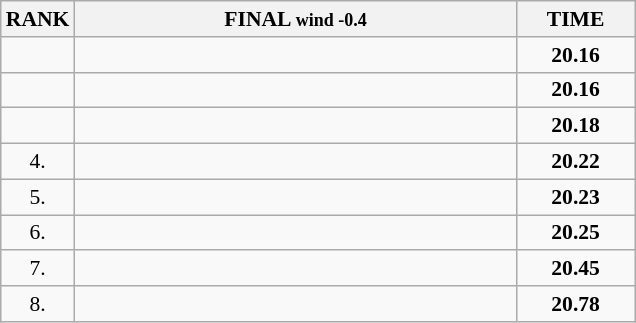<table class="wikitable" style="border-collapse: collapse; font-size: 90%;">
<tr>
<th>RANK</th>
<th style="width: 20em">FINAL <small>wind -0.4</small></th>
<th style="width: 5em">TIME</th>
</tr>
<tr>
<td align="center"></td>
<td></td>
<td align="center"><strong>20.16</strong></td>
</tr>
<tr>
<td align="center"></td>
<td></td>
<td align="center"><strong>20.16</strong></td>
</tr>
<tr>
<td align="center"></td>
<td></td>
<td align="center"><strong>20.18</strong></td>
</tr>
<tr>
<td align="center">4.</td>
<td></td>
<td align="center"><strong>20.22</strong></td>
</tr>
<tr>
<td align="center">5.</td>
<td></td>
<td align="center"><strong>20.23</strong></td>
</tr>
<tr>
<td align="center">6.</td>
<td></td>
<td align="center"><strong>20.25</strong></td>
</tr>
<tr>
<td align="center">7.</td>
<td></td>
<td align="center"><strong>20.45</strong></td>
</tr>
<tr>
<td align="center">8.</td>
<td></td>
<td align="center"><strong>20.78</strong></td>
</tr>
</table>
